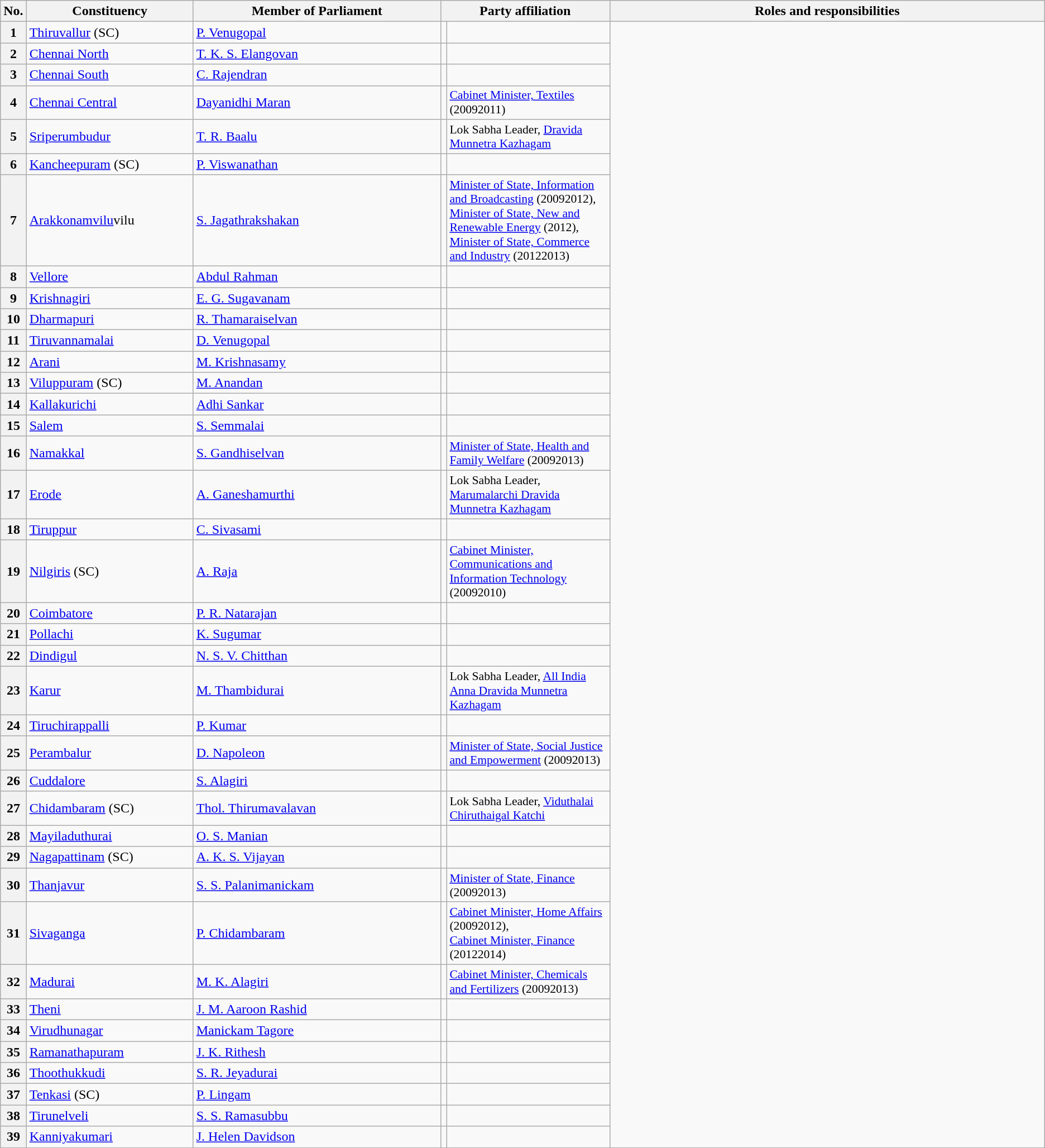<table class="wikitable">
<tr style="text-align:center;">
<th>No.</th>
<th style="width:12em">Constituency</th>
<th style="width:18em">Member of Parliament</th>
<th colspan="2" style="width:18em">Party affiliation</th>
<th style="width:32em">Roles and responsibilities</th>
</tr>
<tr>
<th>1</th>
<td><a href='#'>Thiruvallur</a> (SC)</td>
<td><a href='#'>P. Venugopal</a></td>
<td></td>
<td></td>
</tr>
<tr>
<th>2</th>
<td><a href='#'>Chennai North</a></td>
<td><a href='#'>T. K. S. Elangovan</a></td>
<td></td>
<td></td>
</tr>
<tr>
<th>3</th>
<td><a href='#'>Chennai South</a></td>
<td><a href='#'>C. Rajendran</a></td>
<td></td>
<td></td>
</tr>
<tr>
<th>4</th>
<td><a href='#'>Chennai Central</a></td>
<td><a href='#'>Dayanidhi Maran</a></td>
<td></td>
<td style="font-size:90%"><a href='#'>Cabinet Minister, Textiles</a> (20092011)</td>
</tr>
<tr>
<th>5</th>
<td><a href='#'>Sriperumbudur</a></td>
<td><a href='#'>T. R. Baalu</a></td>
<td></td>
<td style="font-size:90%">Lok Sabha Leader, <a href='#'>Dravida Munnetra Kazhagam</a></td>
</tr>
<tr>
<th>6</th>
<td><a href='#'>Kancheepuram</a> (SC)</td>
<td><a href='#'>P. Viswanathan</a></td>
<td></td>
<td></td>
</tr>
<tr>
<th>7</th>
<td><a href='#'>Arakkonamvilu</a>vilu</td>
<td><a href='#'>S. Jagathrakshakan</a></td>
<td></td>
<td style="font-size:90%"><a href='#'>Minister of State, Information and Broadcasting</a> (20092012),<br><a href='#'>Minister of State, New and Renewable Energy</a> (2012),<br><a href='#'>Minister of State, Commerce and Industry</a> (20122013)</td>
</tr>
<tr>
<th>8</th>
<td><a href='#'>Vellore</a></td>
<td><a href='#'>Abdul Rahman</a></td>
<td></td>
<td></td>
</tr>
<tr>
<th>9</th>
<td><a href='#'>Krishnagiri</a></td>
<td><a href='#'>E. G. Sugavanam</a></td>
<td></td>
<td></td>
</tr>
<tr>
<th>10</th>
<td><a href='#'>Dharmapuri</a></td>
<td><a href='#'>R. Thamaraiselvan</a></td>
<td></td>
<td></td>
</tr>
<tr>
<th>11</th>
<td><a href='#'>Tiruvannamalai</a></td>
<td><a href='#'>D. Venugopal</a></td>
<td></td>
<td></td>
</tr>
<tr>
<th>12</th>
<td><a href='#'>Arani</a></td>
<td><a href='#'>M. Krishnasamy</a></td>
<td></td>
<td></td>
</tr>
<tr>
<th>13</th>
<td><a href='#'>Viluppuram</a> (SC)</td>
<td><a href='#'>M. Anandan</a></td>
<td></td>
<td></td>
</tr>
<tr>
<th>14</th>
<td><a href='#'>Kallakurichi</a></td>
<td><a href='#'>Adhi Sankar</a></td>
<td></td>
<td></td>
</tr>
<tr>
<th>15</th>
<td><a href='#'>Salem</a></td>
<td><a href='#'>S. Semmalai</a></td>
<td></td>
<td></td>
</tr>
<tr>
<th>16</th>
<td><a href='#'>Namakkal</a></td>
<td><a href='#'>S. Gandhiselvan</a></td>
<td></td>
<td style="font-size:90%"><a href='#'>Minister of State, Health and Family Welfare</a> (20092013)</td>
</tr>
<tr>
<th>17</th>
<td><a href='#'>Erode</a></td>
<td><a href='#'>A. Ganeshamurthi</a></td>
<td></td>
<td style="font-size:90%">Lok Sabha Leader, <a href='#'>Marumalarchi Dravida Munnetra Kazhagam</a></td>
</tr>
<tr>
<th>18</th>
<td><a href='#'>Tiruppur</a></td>
<td><a href='#'>C. Sivasami</a></td>
<td></td>
<td></td>
</tr>
<tr>
<th>19</th>
<td><a href='#'>Nilgiris</a> (SC)</td>
<td><a href='#'>A. Raja</a></td>
<td></td>
<td style="font-size:90%"><a href='#'>Cabinet Minister, Communications and Information Technology</a> (20092010)</td>
</tr>
<tr>
<th>20</th>
<td><a href='#'>Coimbatore</a></td>
<td><a href='#'>P. R. Natarajan</a></td>
<td></td>
<td></td>
</tr>
<tr>
<th>21</th>
<td><a href='#'>Pollachi</a></td>
<td><a href='#'>K. Sugumar</a></td>
<td></td>
<td></td>
</tr>
<tr>
<th>22</th>
<td><a href='#'>Dindigul</a></td>
<td><a href='#'>N. S. V. Chitthan</a></td>
<td></td>
<td></td>
</tr>
<tr>
<th>23</th>
<td><a href='#'>Karur</a></td>
<td><a href='#'>M. Thambidurai</a></td>
<td></td>
<td style="font-size:90%">Lok Sabha Leader, <a href='#'>All India Anna Dravida Munnetra Kazhagam</a></td>
</tr>
<tr>
<th>24</th>
<td><a href='#'>Tiruchirappalli</a></td>
<td><a href='#'>P. Kumar</a></td>
<td></td>
<td></td>
</tr>
<tr>
<th>25</th>
<td><a href='#'>Perambalur</a></td>
<td><a href='#'>D. Napoleon</a></td>
<td></td>
<td style="font-size:90%"><a href='#'>Minister of State, Social Justice and Empowerment</a> (20092013)</td>
</tr>
<tr>
<th>26</th>
<td><a href='#'>Cuddalore</a></td>
<td><a href='#'>S. Alagiri</a></td>
<td></td>
<td></td>
</tr>
<tr>
<th>27</th>
<td><a href='#'>Chidambaram</a> (SC)</td>
<td><a href='#'>Thol. Thirumavalavan</a></td>
<td></td>
<td style="font-size:90%">Lok Sabha Leader, <a href='#'>Viduthalai Chiruthaigal Katchi</a></td>
</tr>
<tr>
<th>28</th>
<td><a href='#'>Mayiladuthurai</a></td>
<td><a href='#'>O. S. Manian</a></td>
<td></td>
<td></td>
</tr>
<tr>
<th>29</th>
<td><a href='#'>Nagapattinam</a> (SC)</td>
<td><a href='#'>A. K. S. Vijayan</a></td>
<td></td>
<td></td>
</tr>
<tr>
<th>30</th>
<td><a href='#'>Thanjavur</a></td>
<td><a href='#'>S. S. Palanimanickam</a></td>
<td></td>
<td style="font-size:90%"><a href='#'>Minister of State, Finance</a> (20092013)</td>
</tr>
<tr>
<th>31</th>
<td><a href='#'>Sivaganga</a></td>
<td><a href='#'>P. Chidambaram</a></td>
<td></td>
<td style="font-size:90%"><a href='#'>Cabinet Minister, Home Affairs</a> (20092012),<br><a href='#'>Cabinet Minister, Finance</a> (20122014)</td>
</tr>
<tr>
<th>32</th>
<td><a href='#'>Madurai</a></td>
<td><a href='#'>M. K. Alagiri</a></td>
<td></td>
<td style="font-size:90%"><a href='#'>Cabinet Minister, Chemicals and Fertilizers</a> (20092013)</td>
</tr>
<tr>
<th>33</th>
<td><a href='#'>Theni</a></td>
<td><a href='#'>J. M. Aaroon Rashid</a></td>
<td></td>
<td></td>
</tr>
<tr>
<th>34</th>
<td><a href='#'>Virudhunagar</a></td>
<td><a href='#'>Manickam Tagore</a></td>
<td></td>
<td></td>
</tr>
<tr>
<th>35</th>
<td><a href='#'>Ramanathapuram</a></td>
<td><a href='#'>J. K. Rithesh</a></td>
<td></td>
<td></td>
</tr>
<tr>
<th>36</th>
<td><a href='#'>Thoothukkudi</a></td>
<td><a href='#'>S. R. Jeyadurai</a></td>
<td></td>
<td></td>
</tr>
<tr>
<th>37</th>
<td><a href='#'>Tenkasi</a> (SC)</td>
<td><a href='#'>P. Lingam</a></td>
<td></td>
<td></td>
</tr>
<tr>
<th>38</th>
<td><a href='#'>Tirunelveli</a></td>
<td><a href='#'>S. S. Ramasubbu</a></td>
<td></td>
<td></td>
</tr>
<tr>
<th>39</th>
<td><a href='#'>Kanniyakumari</a></td>
<td><a href='#'>J. Helen Davidson</a></td>
<td></td>
<td></td>
</tr>
<tr>
</tr>
</table>
